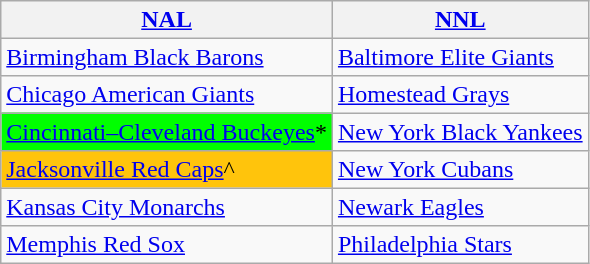<table class="wikitable" style="font-size:100%;line-height:1.1;">
<tr>
<th><a href='#'>NAL</a></th>
<th><a href='#'>NNL</a></th>
</tr>
<tr>
<td><a href='#'>Birmingham Black Barons</a></td>
<td><a href='#'>Baltimore Elite Giants</a></td>
</tr>
<tr>
<td><a href='#'>Chicago American Giants</a></td>
<td><a href='#'>Homestead Grays</a></td>
</tr>
<tr>
<td style="background-color: #00FF00;"><a href='#'>Cincinnati–Cleveland Buckeyes</a>*</td>
<td><a href='#'>New York Black Yankees</a></td>
</tr>
<tr>
<td style="background-color: #FFC40C;"><a href='#'>Jacksonville Red Caps</a>^</td>
<td><a href='#'>New York Cubans</a></td>
</tr>
<tr>
<td><a href='#'>Kansas City Monarchs</a></td>
<td><a href='#'>Newark Eagles</a></td>
</tr>
<tr>
<td><a href='#'>Memphis Red Sox</a></td>
<td><a href='#'>Philadelphia Stars</a></td>
</tr>
</table>
